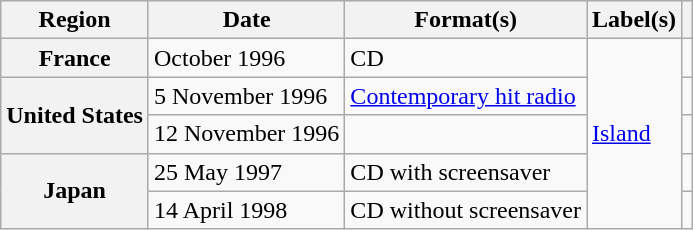<table class="wikitable plainrowheaders">
<tr>
<th scope="col">Region</th>
<th scope="col">Date</th>
<th scope="col">Format(s)</th>
<th scope="col">Label(s)</th>
<th scope="col"></th>
</tr>
<tr>
<th scope="row">France</th>
<td>October 1996</td>
<td>CD</td>
<td rowspan="5"><a href='#'>Island</a></td>
<td></td>
</tr>
<tr>
<th scope="row" rowspan="2">United States</th>
<td>5 November 1996</td>
<td><a href='#'>Contemporary hit radio</a></td>
<td></td>
</tr>
<tr>
<td>12 November 1996</td>
<td></td>
<td></td>
</tr>
<tr>
<th scope="row" rowspan="2">Japan</th>
<td>25 May 1997</td>
<td>CD with screensaver</td>
<td></td>
</tr>
<tr>
<td>14 April 1998</td>
<td>CD without screensaver</td>
<td></td>
</tr>
</table>
